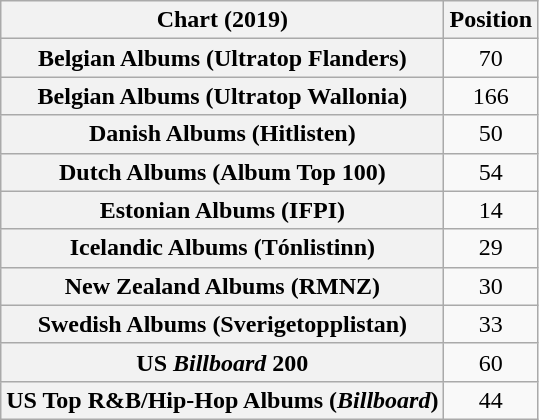<table class="wikitable sortable plainrowheaders" style="text-align:center">
<tr>
<th scope="col">Chart (2019)</th>
<th scope="col">Position</th>
</tr>
<tr>
<th scope="row">Belgian Albums (Ultratop Flanders)</th>
<td>70</td>
</tr>
<tr>
<th scope="row">Belgian Albums (Ultratop Wallonia)</th>
<td>166</td>
</tr>
<tr>
<th scope="row">Danish Albums (Hitlisten)</th>
<td>50</td>
</tr>
<tr>
<th scope="row">Dutch Albums (Album Top 100)</th>
<td>54</td>
</tr>
<tr>
<th scope="row">Estonian Albums (IFPI)</th>
<td>14</td>
</tr>
<tr>
<th scope="row">Icelandic Albums (Tónlistinn)</th>
<td>29</td>
</tr>
<tr>
<th scope="row">New Zealand Albums (RMNZ)</th>
<td>30</td>
</tr>
<tr>
<th scope="row">Swedish Albums (Sverigetopplistan)</th>
<td>33</td>
</tr>
<tr>
<th scope="row">US <em>Billboard</em> 200</th>
<td>60</td>
</tr>
<tr>
<th scope="row">US Top R&B/Hip-Hop Albums (<em>Billboard</em>)</th>
<td>44</td>
</tr>
</table>
